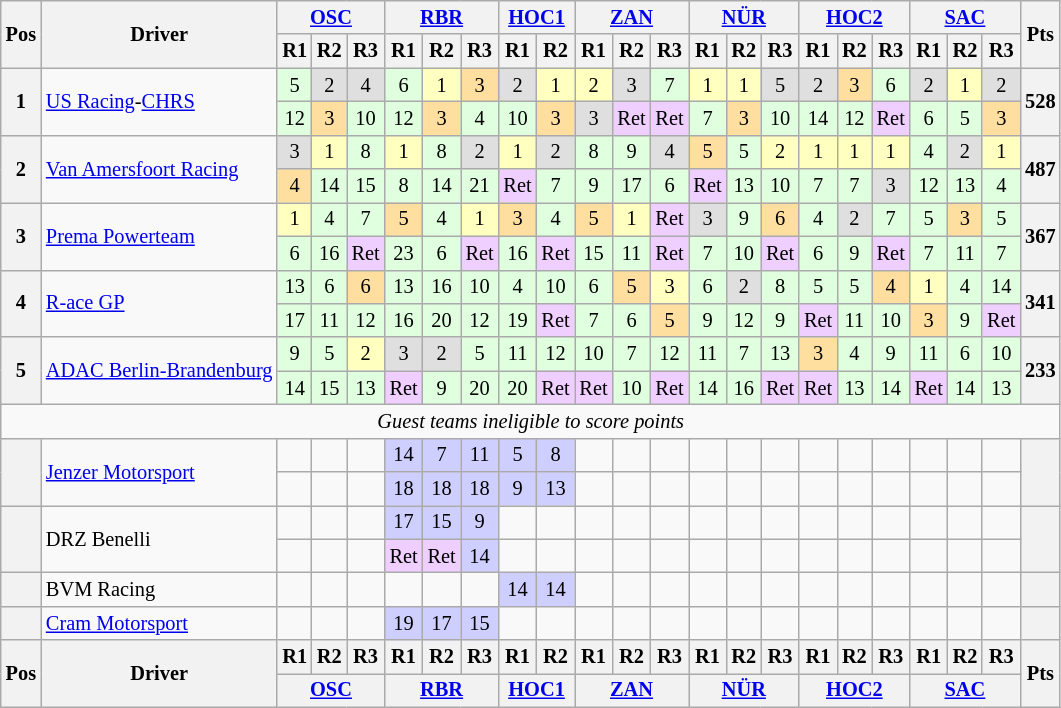<table class="wikitable" style="font-size: 85%; text-align:center">
<tr>
<th rowspan=2>Pos</th>
<th rowspan=2>Driver</th>
<th colspan=3><a href='#'>OSC</a><br></th>
<th colspan=3><a href='#'>RBR</a><br></th>
<th colspan=2><a href='#'>HOC1</a><br></th>
<th colspan=3><a href='#'>ZAN</a><br></th>
<th colspan=3><a href='#'>NÜR</a><br></th>
<th colspan=3><a href='#'>HOC2</a><br></th>
<th colspan=3><a href='#'>SAC</a><br></th>
<th rowspan=2>Pts</th>
</tr>
<tr>
<th>R1</th>
<th>R2</th>
<th>R3</th>
<th>R1</th>
<th>R2</th>
<th>R3</th>
<th>R1</th>
<th>R2</th>
<th>R1</th>
<th>R2</th>
<th>R3</th>
<th>R1</th>
<th>R2</th>
<th>R3</th>
<th>R1</th>
<th>R2</th>
<th>R3</th>
<th>R1</th>
<th>R2</th>
<th>R3</th>
</tr>
<tr>
<th rowspan=2>1</th>
<td rowspan=2 style="text-align:left"> <a href='#'>US Racing</a>-<a href='#'>CHRS</a></td>
<td style="background:#DFFFDF">5</td>
<td style="background:#DFDFDF">2</td>
<td style="background:#DFDFDF">4</td>
<td style="background:#DFFFDF">6</td>
<td style="background:#FFFFBF">1</td>
<td style="background:#FFDF9F">3</td>
<td style="background:#DFDFDF">2</td>
<td style="background:#FFFFBF">1</td>
<td style="background:#FFFFBF">2</td>
<td style="background:#DFDFDF">3</td>
<td style="background:#DFFFDF">7</td>
<td style="background:#FFFFBF">1</td>
<td style="background:#FFFFBF">1</td>
<td style="background:#DFDFDF">5</td>
<td style="background:#DFDFDF">2</td>
<td style="background:#FFDF9F">3</td>
<td style="background:#DFFFDF">6</td>
<td style="background:#DFDFDF">2</td>
<td style="background:#FFFFBF">1</td>
<td style="background:#DFDFDF">2</td>
<th rowspan=2>528</th>
</tr>
<tr>
<td style="background:#DFFFDF">12</td>
<td style="background:#FFDF9F">3</td>
<td style="background:#DFFFDF">10</td>
<td style="background:#DFFFDF">12</td>
<td style="background:#FFDF9F">3</td>
<td style="background:#DFFFDF">4</td>
<td style="background:#DFFFDF">10</td>
<td style="background:#FFDF9F">3</td>
<td style="background:#DFDFDF">3</td>
<td style="background:#EFCFFF">Ret</td>
<td style="background:#EFCFFF">Ret</td>
<td style="background:#DFFFDF">7</td>
<td style="background:#FFDF9F">3</td>
<td style="background:#DFFFDF">10</td>
<td style="background:#DFFFDF">14</td>
<td style="background:#DFFFDF">12</td>
<td style="background:#EFCFFF">Ret</td>
<td style="background:#DFFFDF">6</td>
<td style="background:#DFFFDF">5</td>
<td style="background:#FFDF9F">3</td>
</tr>
<tr>
<th rowspan=2>2</th>
<td rowspan=2 style="text-align:left"> <a href='#'>Van Amersfoort Racing</a></td>
<td style="background:#DFDFDF">3</td>
<td style="background:#FFFFBF">1</td>
<td style="background:#DFFFDF">8</td>
<td style="background:#FFFFBF">1</td>
<td style="background:#DFFFDF">8</td>
<td style="background:#DFDFDF">2</td>
<td style="background:#FFFFBF">1</td>
<td style="background:#DFDFDF">2</td>
<td style="background:#DFFFDF">8</td>
<td style="background:#DFFFDF">9</td>
<td style="background:#DFDFDF">4</td>
<td style="background:#FFDF9F">5</td>
<td style="background:#DFFFDF">5</td>
<td style="background:#FFFFBF">2</td>
<td style="background:#FFFFBF">1</td>
<td style="background:#FFFFBF">1</td>
<td style="background:#FFFFBF">1</td>
<td style="background:#DFFFDF">4</td>
<td style="background:#DFDFDF">2</td>
<td style="background:#FFFFBF">1</td>
<th rowspan=2>487</th>
</tr>
<tr>
<td style="background:#FFDF9F">4</td>
<td style="background:#DFFFDF">14</td>
<td style="background:#DFFFDF">15</td>
<td style="background:#DFFFDF">8</td>
<td style="background:#DFFFDF">14</td>
<td style="background:#DFFFDF">21</td>
<td style="background:#EFCFFF">Ret</td>
<td style="background:#DFFFDF">7</td>
<td style="background:#DFFFDF">9</td>
<td style="background:#DFFFDF">17</td>
<td style="background:#DFFFDF">6</td>
<td style="background:#EFCFFF">Ret</td>
<td style="background:#DFFFDF">13</td>
<td style="background:#DFFFDF">10</td>
<td style="background:#DFFFDF">7</td>
<td style="background:#DFFFDF">7</td>
<td style="background:#DFDFDF">3</td>
<td style="background:#DFFFDF">12</td>
<td style="background:#DFFFDF">13</td>
<td style="background:#DFFFDF">4</td>
</tr>
<tr>
<th rowspan=2>3</th>
<td rowspan=2 style="text-align:left"> <a href='#'>Prema Powerteam</a></td>
<td style="background:#FFFFBF">1</td>
<td style="background:#DFFFDF">4</td>
<td style="background:#DFFFDF">7</td>
<td style="background:#FFDF9F">5</td>
<td style="background:#DFFFDF">4</td>
<td style="background:#FFFFBF">1</td>
<td style="background:#FFDF9F">3</td>
<td style="background:#DFFFDF">4</td>
<td style="background:#FFDF9F">5</td>
<td style="background:#FFFFBF">1</td>
<td style="background:#EFCFFF">Ret</td>
<td style="background:#DFDFDF">3</td>
<td style="background:#DFFFDF">9</td>
<td style="background:#FFDF9F">6</td>
<td style="background:#DFFFDF">4</td>
<td style="background:#DFDFDF">2</td>
<td style="background:#DFFFDF">7</td>
<td style="background:#DFFFDF">5</td>
<td style="background:#FFDF9F">3</td>
<td style="background:#DFFFDF">5</td>
<th rowspan=2>367</th>
</tr>
<tr>
<td style="background:#DFFFDF">6</td>
<td style="background:#DFFFDF">16</td>
<td style="background:#EFCFFF">Ret</td>
<td style="background:#DFFFDF">23</td>
<td style="background:#DFFFDF">6</td>
<td style="background:#EFCFFF">Ret</td>
<td style="background:#DFFFDF">16</td>
<td style="background:#EFCFFF">Ret</td>
<td style="background:#DFFFDF">15</td>
<td style="background:#DFFFDF">11</td>
<td style="background:#EFCFFF">Ret</td>
<td style="background:#DFFFDF">7</td>
<td style="background:#DFFFDF">10</td>
<td style="background:#EFCFFF">Ret</td>
<td style="background:#DFFFDF">6</td>
<td style="background:#DFFFDF">9</td>
<td style="background:#EFCFFF">Ret</td>
<td style="background:#DFFFDF">7</td>
<td style="background:#DFFFDF">11</td>
<td style="background:#DFFFDF">7</td>
</tr>
<tr>
<th rowspan=2>4</th>
<td rowspan=2 style="text-align:left"> <a href='#'>R-ace GP</a></td>
<td style="background:#DFFFDF">13</td>
<td style="background:#DFFFDF">6</td>
<td style="background:#FFDF9F">6</td>
<td style="background:#DFFFDF">13</td>
<td style="background:#DFFFDF">16</td>
<td style="background:#DFFFDF">10</td>
<td style="background:#DFFFDF">4</td>
<td style="background:#DFFFDF">10</td>
<td style="background:#DFFFDF">6</td>
<td style="background:#FFDF9F">5</td>
<td style="background:#FFFFBF">3</td>
<td style="background:#DFFFDF">6</td>
<td style="background:#DFDFDF">2</td>
<td style="background:#DFFFDF">8</td>
<td style="background:#DFFFDF">5</td>
<td style="background:#DFFFDF">5</td>
<td style="background:#FFDF9F">4</td>
<td style="background:#FFFFBF">1</td>
<td style="background:#DFFFDF">4</td>
<td style="background:#DFFFDF">14</td>
<th rowspan=2>341</th>
</tr>
<tr>
<td style="background:#DFFFDF">17</td>
<td style="background:#DFFFDF">11</td>
<td style="background:#DFFFDF">12</td>
<td style="background:#DFFFDF">16</td>
<td style="background:#DFFFDF">20</td>
<td style="background:#DFFFDF">12</td>
<td style="background:#DFFFDF">19</td>
<td style="background:#EFCFFF">Ret</td>
<td style="background:#DFFFDF">7</td>
<td style="background:#DFFFDF">6</td>
<td style="background:#FFDF9F">5</td>
<td style="background:#DFFFDF">9</td>
<td style="background:#DFFFDF">12</td>
<td style="background:#DFFFDF">9</td>
<td style="background:#EFCFFF">Ret</td>
<td style="background:#DFFFDF">11</td>
<td style="background:#DFFFDF">10</td>
<td style="background:#FFDF9F">3</td>
<td style="background:#DFFFDF">9</td>
<td style="background:#EFCFFF">Ret</td>
</tr>
<tr>
<th rowspan=2>5</th>
<td rowspan=2 style="text-align:left" nowrap> <a href='#'>ADAC Berlin-Brandenburg</a></td>
<td style="background:#DFFFDF">9</td>
<td style="background:#DFFFDF">5</td>
<td style="background:#FFFFBF">2</td>
<td style="background:#DFDFDF">3</td>
<td style="background:#DFDFDF">2</td>
<td style="background:#DFFFDF">5</td>
<td style="background:#DFFFDF">11</td>
<td style="background:#DFFFDF">12</td>
<td style="background:#DFFFDF">10</td>
<td style="background:#DFFFDF">7</td>
<td style="background:#DFFFDF">12</td>
<td style="background:#DFFFDF">11</td>
<td style="background:#DFFFDF">7</td>
<td style="background:#DFFFDF">13</td>
<td style="background:#FFDF9F">3</td>
<td style="background:#DFFFDF">4</td>
<td style="background:#DFFFDF">9</td>
<td style="background:#DFFFDF">11</td>
<td style="background:#DFFFDF">6</td>
<td style="background:#DFFFDF">10</td>
<th rowspan=2>233</th>
</tr>
<tr>
<td style="background:#DFFFDF">14</td>
<td style="background:#DFFFDF">15</td>
<td style="background:#DFFFDF">13</td>
<td style="background:#EFCFFF">Ret</td>
<td style="background:#DFFFDF">9</td>
<td style="background:#DFFFDF">20</td>
<td style="background:#DFFFDF">20</td>
<td style="background:#EFCFFF">Ret</td>
<td style="background:#EFCFFF">Ret</td>
<td style="background:#DFFFDF">10</td>
<td style="background:#EFCFFF">Ret</td>
<td style="background:#DFFFDF">14</td>
<td style="background:#DFFFDF">16</td>
<td style="background:#EFCFFF">Ret</td>
<td style="background:#EFCFFF">Ret</td>
<td style="background:#DFFFDF">13</td>
<td style="background:#DFFFDF">14</td>
<td style="background:#EFCFFF">Ret</td>
<td style="background:#DFFFDF">14</td>
<td style="background:#DFFFDF">13</td>
</tr>
<tr>
<td colspan=23><em>Guest teams ineligible to score points</em></td>
</tr>
<tr>
<th rowspan=2></th>
<td rowspan=2 style="text-align:left"> <a href='#'>Jenzer Motorsport</a></td>
<td></td>
<td></td>
<td></td>
<td style="background:#CFCFFF">14</td>
<td style="background:#CFCFFF">7</td>
<td style="background:#CFCFFF">11</td>
<td style="background:#CFCFFF">5</td>
<td style="background:#CFCFFF">8</td>
<td></td>
<td></td>
<td></td>
<td></td>
<td></td>
<td></td>
<td></td>
<td></td>
<td></td>
<td></td>
<td></td>
<td></td>
<th rowspan=2></th>
</tr>
<tr>
<td></td>
<td></td>
<td></td>
<td style="background:#CFCFFF">18</td>
<td style="background:#CFCFFF">18</td>
<td style="background:#CFCFFF">18</td>
<td style="background:#CFCFFF">9</td>
<td style="background:#CFCFFF">13</td>
<td></td>
<td></td>
<td></td>
<td></td>
<td></td>
<td></td>
<td></td>
<td></td>
<td></td>
<td></td>
<td></td>
<td></td>
</tr>
<tr>
<th rowspan=2></th>
<td rowspan=2 style="text-align:left"> DRZ Benelli</td>
<td></td>
<td></td>
<td></td>
<td style="background:#CFCFFF">17</td>
<td style="background:#CFCFFF">15</td>
<td style="background:#CFCFFF">9</td>
<td></td>
<td></td>
<td></td>
<td></td>
<td></td>
<td></td>
<td></td>
<td></td>
<td></td>
<td></td>
<td></td>
<td></td>
<td></td>
<td></td>
<th rowspan=2></th>
</tr>
<tr>
<td></td>
<td></td>
<td></td>
<td style="background:#EFCFFF">Ret</td>
<td style="background:#EFCFFF">Ret</td>
<td style="background:#CFCFFF">14</td>
<td></td>
<td></td>
<td></td>
<td></td>
<td></td>
<td></td>
<td></td>
<td></td>
<td></td>
<td></td>
<td></td>
<td></td>
<td></td>
<td></td>
</tr>
<tr>
<th></th>
<td style="text-align:left"> BVM Racing</td>
<td></td>
<td></td>
<td></td>
<td></td>
<td></td>
<td></td>
<td style="background:#CFCFFF">14</td>
<td style="background:#CFCFFF">14</td>
<td></td>
<td></td>
<td></td>
<td></td>
<td></td>
<td></td>
<td></td>
<td></td>
<td></td>
<td></td>
<td></td>
<td></td>
<th></th>
</tr>
<tr>
<th></th>
<td style="text-align:left"> <a href='#'>Cram Motorsport</a></td>
<td></td>
<td></td>
<td></td>
<td style="background:#CFCFFF">19</td>
<td style="background:#CFCFFF">17</td>
<td style="background:#CFCFFF">15</td>
<td></td>
<td></td>
<td></td>
<td></td>
<td></td>
<td></td>
<td></td>
<td></td>
<td></td>
<td></td>
<td></td>
<td></td>
<td></td>
<td></td>
<th></th>
</tr>
<tr>
<th rowspan=2>Pos</th>
<th rowspan=2>Driver</th>
<th>R1</th>
<th>R2</th>
<th>R3</th>
<th>R1</th>
<th>R2</th>
<th>R3</th>
<th>R1</th>
<th>R2</th>
<th>R1</th>
<th>R2</th>
<th>R3</th>
<th>R1</th>
<th>R2</th>
<th>R3</th>
<th>R1</th>
<th>R2</th>
<th>R3</th>
<th>R1</th>
<th>R2</th>
<th>R3</th>
<th rowspan=2>Pts</th>
</tr>
<tr>
<th colspan=3><a href='#'>OSC</a><br></th>
<th colspan=3><a href='#'>RBR</a><br></th>
<th colspan=2><a href='#'>HOC1</a><br></th>
<th colspan=3><a href='#'>ZAN</a><br></th>
<th colspan=3><a href='#'>NÜR</a><br></th>
<th colspan=3><a href='#'>HOC2</a><br></th>
<th colspan=3><a href='#'>SAC</a><br></th>
</tr>
</table>
